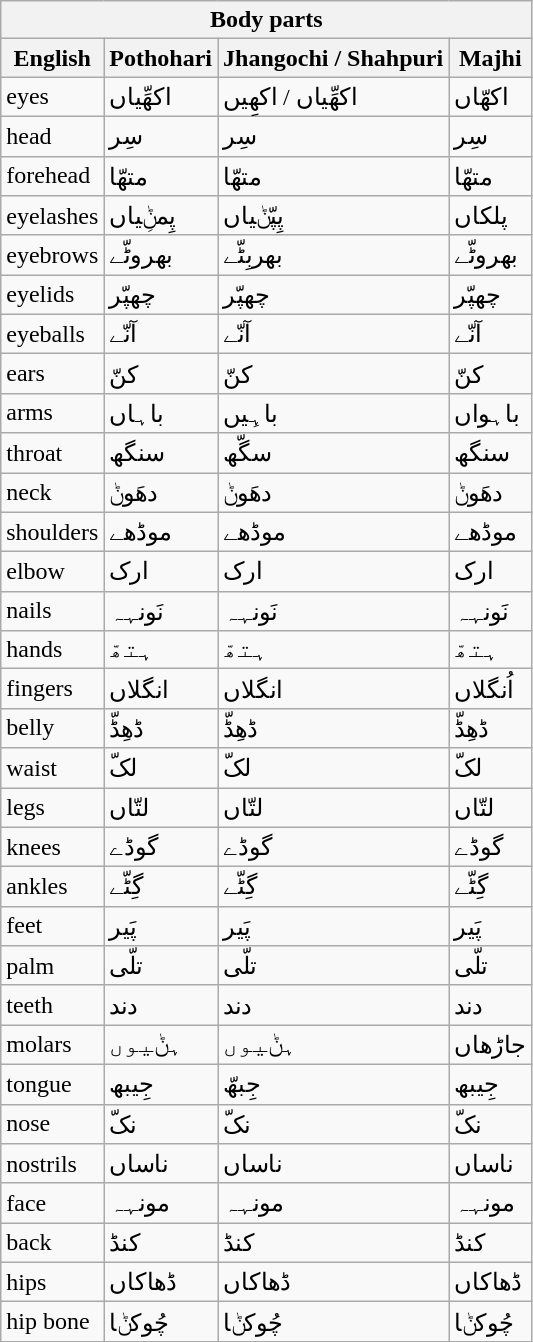<table class="wikitable mw-collapsible mw-collapsed">
<tr>
<th colspan="4">Body parts</th>
</tr>
<tr>
<th>English</th>
<th>Pothohari</th>
<th>Jhangochi / Shahpuri</th>
<th>Majhi</th>
</tr>
<tr>
<td>eyes</td>
<td>اکھِّیاں</td>
<td>اکھِّیاں / اکھِیں</td>
<td>اکھّاں</td>
</tr>
<tr>
<td>head</td>
<td>سِر</td>
<td>سِر</td>
<td>سِر</td>
</tr>
<tr>
<td>forehead</td>
<td>متھّا</td>
<td>متھّا</td>
<td>متھّا</td>
</tr>
<tr>
<td>eyelashes</td>
<td>پِمݨِیاں</td>
<td>پِپّݨیاں</td>
<td>پلکاں</td>
</tr>
<tr>
<td>eyebrows</td>
<td>بھروٹّے</td>
<td>بھربِٹّے</td>
<td>بھروٹّے</td>
</tr>
<tr>
<td>eyelids</td>
<td>چھپّر</td>
<td>چھپّر</td>
<td>چھپّر</td>
</tr>
<tr>
<td>eyeballs</td>
<td>آنّے</td>
<td>آنّے</td>
<td>آنّے</td>
</tr>
<tr>
<td>ears</td>
<td>کنّ</td>
<td>کنّ</td>
<td>کنّ</td>
</tr>
<tr>
<td>arms</td>
<td>باہاں</td>
<td>باہِیں</td>
<td>باہواں</td>
</tr>
<tr>
<td>throat</td>
<td>سنگھ</td>
<td>سگّھ</td>
<td>سنگھ</td>
</tr>
<tr>
<td>neck</td>
<td>دھَوݨ</td>
<td>دھَوݨ</td>
<td>دھَوݨ</td>
</tr>
<tr>
<td>shoulders</td>
<td>موڈھے</td>
<td>موڈھے</td>
<td>موڈھے</td>
</tr>
<tr>
<td>elbow</td>
<td>ارک</td>
<td>ارک</td>
<td>ارک</td>
</tr>
<tr>
<td>nails</td>
<td>نَونہہ</td>
<td>نَونہہ</td>
<td>نَونہہ</td>
</tr>
<tr>
<td>hands</td>
<td>ہتھّ</td>
<td>ہتھّ</td>
<td>ہتھّ</td>
</tr>
<tr>
<td>fingers</td>
<td>انگلاں</td>
<td>انگلاں</td>
<td>اُنگلاں</td>
</tr>
<tr>
<td>belly</td>
<td>ڈھِڈّ</td>
<td>ڈھِڈّ</td>
<td>ڈھِڈّ</td>
</tr>
<tr>
<td>waist</td>
<td>لکّ</td>
<td>لکّ</td>
<td>لکّ</td>
</tr>
<tr>
<td>legs</td>
<td>لتّاں</td>
<td>لتّاں</td>
<td>لتّاں</td>
</tr>
<tr>
<td>knees</td>
<td>گوڈے</td>
<td>گوڈے</td>
<td>گوڈے</td>
</tr>
<tr>
<td>ankles</td>
<td>گِٹّے</td>
<td>گِٹّے</td>
<td>گِٹّے</td>
</tr>
<tr>
<td>feet</td>
<td>پَیر</td>
<td>پَیر</td>
<td>پَیر</td>
</tr>
<tr>
<td>palm</td>
<td>تلّی</td>
<td>تلّی</td>
<td>تلّی</td>
</tr>
<tr>
<td>teeth</td>
<td>دند</td>
<td>دند</td>
<td>دند</td>
</tr>
<tr>
<td>molars</td>
<td>ہݨیوں</td>
<td>ہݨیوں</td>
<td>جاڑھاں</td>
</tr>
<tr>
<td>tongue</td>
<td>جِیبھ</td>
<td>جِبھّ</td>
<td>جِیبھ</td>
</tr>
<tr>
<td>nose</td>
<td>نکّ</td>
<td>نکّ</td>
<td>نکّ</td>
</tr>
<tr>
<td>nostrils</td>
<td>ناساں</td>
<td>ناساں</td>
<td>ناساں</td>
</tr>
<tr>
<td>face</td>
<td>مونہہ</td>
<td>مونہہ</td>
<td>مونہہ</td>
</tr>
<tr>
<td>back</td>
<td>کنڈ</td>
<td>کنڈ</td>
<td>کنڈ</td>
</tr>
<tr>
<td>hips</td>
<td>ڈھاکاں</td>
<td>ڈھاکاں</td>
<td>ڈھاکاں</td>
</tr>
<tr>
<td>hip bone</td>
<td>چُوکݨا</td>
<td>چُوکݨا</td>
<td>چُوکݨا</td>
</tr>
</table>
